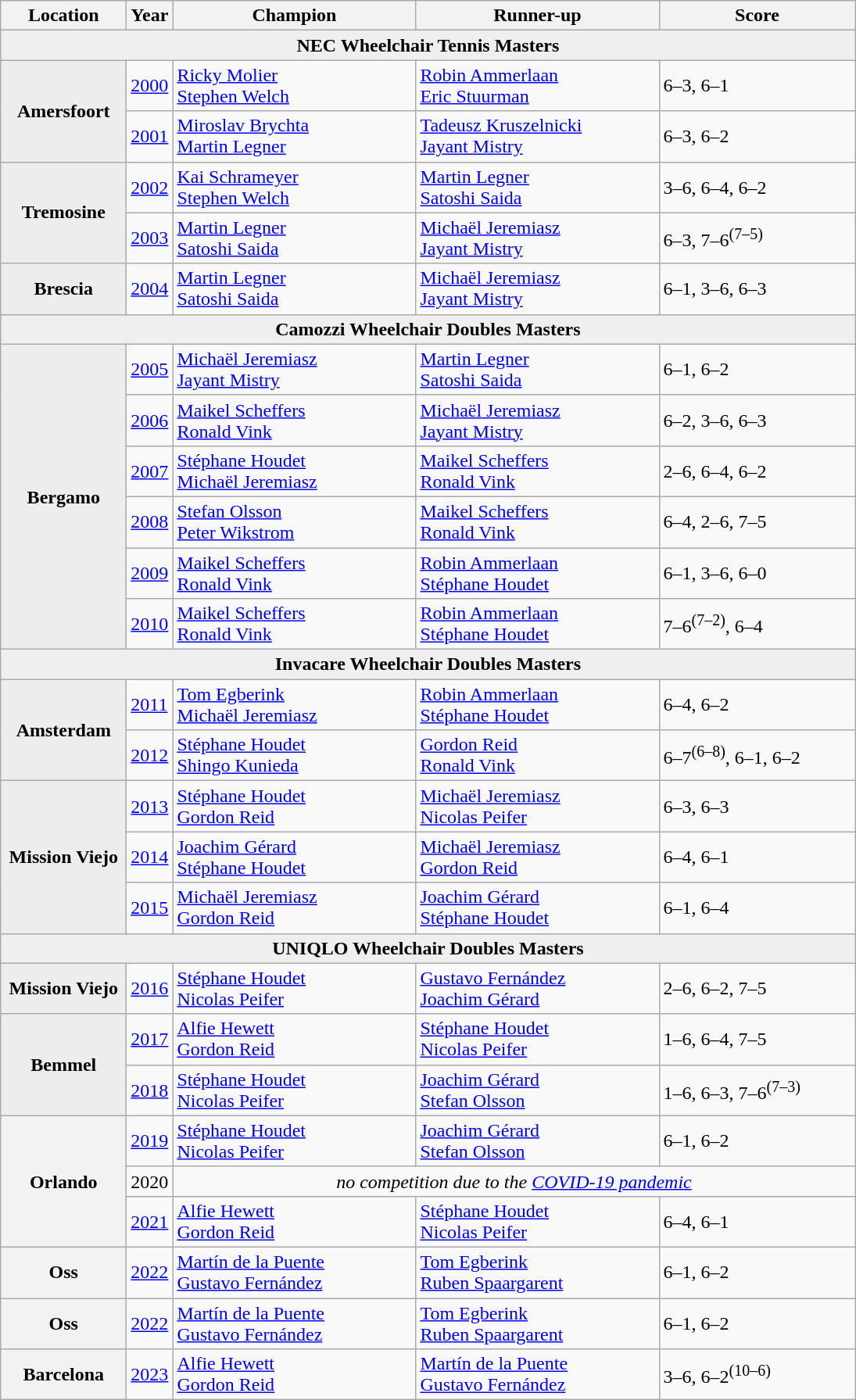<table class="wikitable">
<tr>
<th style="width:100px;">Location</th>
<th>Year</th>
<th style="width:200px;">Champion</th>
<th style="width:200px;">Runner-up</th>
<th style="width:160px;">Score</th>
</tr>
<tr>
<td colspan="5"  style="text-align:center; background:#efefef;"><strong>NEC Wheelchair Tennis Masters</strong></td>
</tr>
<tr>
<th rowspan="2" style="text-align:center; background:#ededed;"><strong>Amersfoort</strong></th>
<td><a href='#'>2000</a></td>
<td> <a href='#'>Ricky Molier</a><br> <a href='#'>Stephen Welch</a></td>
<td> <a href='#'>Robin Ammerlaan</a><br> <a href='#'>Eric Stuurman</a></td>
<td>6–3, 6–1</td>
</tr>
<tr>
<td><a href='#'>2001</a></td>
<td> <a href='#'>Miroslav Brychta</a><br> <a href='#'>Martin Legner</a></td>
<td> <a href='#'>Tadeusz Kruszelnicki</a><br> <a href='#'>Jayant Mistry</a></td>
<td>6–3, 6–2</td>
</tr>
<tr>
<th rowspan="2" style="text-align:center; background:#ededed;"><strong>Tremosine</strong></th>
<td><a href='#'>2002</a></td>
<td> <a href='#'>Kai Schrameyer</a><br> <a href='#'>Stephen Welch</a></td>
<td> <a href='#'>Martin Legner</a><br> <a href='#'>Satoshi Saida</a></td>
<td>3–6, 6–4, 6–2</td>
</tr>
<tr>
<td><a href='#'>2003</a></td>
<td> <a href='#'>Martin Legner</a><br> <a href='#'>Satoshi Saida</a></td>
<td> <a href='#'>Michaël Jeremiasz</a><br> <a href='#'>Jayant Mistry</a></td>
<td>6–3, 7–6<sup>(7–5)</sup></td>
</tr>
<tr>
<th style="text-align:center; background:#ededed;"><strong>Brescia</strong></th>
<td><a href='#'>2004</a></td>
<td> <a href='#'>Martin Legner</a><br> <a href='#'>Satoshi Saida</a></td>
<td> <a href='#'>Michaël Jeremiasz</a><br> <a href='#'>Jayant Mistry</a></td>
<td>6–1, 3–6, 6–3</td>
</tr>
<tr>
<td colspan="5"  style="text-align:center; background:#efefef;"><strong>Camozzi Wheelchair Doubles Masters</strong></td>
</tr>
<tr>
<th rowspan="6" style="text-align:center; background:#ededed;"><strong>Bergamo</strong></th>
<td><a href='#'>2005</a></td>
<td> <a href='#'>Michaël Jeremiasz</a><br> <a href='#'>Jayant Mistry</a></td>
<td> <a href='#'>Martin Legner</a><br> <a href='#'>Satoshi Saida</a></td>
<td>6–1, 6–2</td>
</tr>
<tr>
<td><a href='#'>2006</a></td>
<td> <a href='#'>Maikel Scheffers</a><br> <a href='#'>Ronald Vink</a></td>
<td> <a href='#'>Michaël Jeremiasz</a><br> <a href='#'>Jayant Mistry</a></td>
<td>6–2, 3–6, 6–3</td>
</tr>
<tr>
<td><a href='#'>2007</a></td>
<td> <a href='#'>Stéphane Houdet</a><br> <a href='#'>Michaël Jeremiasz</a></td>
<td> <a href='#'>Maikel Scheffers</a><br> <a href='#'>Ronald Vink</a></td>
<td>2–6, 6–4, 6–2</td>
</tr>
<tr>
<td><a href='#'>2008</a></td>
<td> <a href='#'>Stefan Olsson</a><br> <a href='#'>Peter Wikstrom</a></td>
<td> <a href='#'>Maikel Scheffers</a><br> <a href='#'>Ronald Vink</a></td>
<td>6–4, 2–6, 7–5</td>
</tr>
<tr>
<td><a href='#'>2009</a></td>
<td> <a href='#'>Maikel Scheffers</a><br> <a href='#'>Ronald Vink</a></td>
<td> <a href='#'>Robin Ammerlaan</a><br> <a href='#'>Stéphane Houdet</a></td>
<td>6–1, 3–6, 6–0</td>
</tr>
<tr>
<td><a href='#'>2010</a></td>
<td> <a href='#'>Maikel Scheffers</a><br> <a href='#'>Ronald Vink</a></td>
<td> <a href='#'>Robin Ammerlaan</a><br> <a href='#'>Stéphane Houdet</a></td>
<td>7–6<sup>(7–2)</sup>, 6–4</td>
</tr>
<tr>
<td colspan="5"  style="text-align:center; background:#efefef;"><strong>Invacare Wheelchair Doubles Masters</strong></td>
</tr>
<tr>
<th rowspan="2" style="text-align:center; background:#ededed;"><strong>Amsterdam</strong></th>
<td><a href='#'>2011</a></td>
<td> <a href='#'>Tom Egberink</a><br> <a href='#'>Michaël Jeremiasz</a></td>
<td> <a href='#'>Robin Ammerlaan</a><br> <a href='#'>Stéphane Houdet</a></td>
<td>6–4, 6–2</td>
</tr>
<tr>
<td><a href='#'>2012</a></td>
<td> <a href='#'>Stéphane Houdet</a><br> <a href='#'>Shingo Kunieda</a></td>
<td> <a href='#'>Gordon Reid</a><br> <a href='#'>Ronald Vink</a></td>
<td>6–7<sup>(6–8)</sup>, 6–1, 6–2</td>
</tr>
<tr>
<th rowspan="3" style="text-align:center; background:#ededed;"><strong>Mission Viejo</strong></th>
<td><a href='#'>2013</a></td>
<td> <a href='#'>Stéphane Houdet</a><br> <a href='#'>Gordon Reid</a></td>
<td> <a href='#'>Michaël Jeremiasz</a><br> <a href='#'>Nicolas Peifer</a></td>
<td>6–3, 6–3</td>
</tr>
<tr>
<td><a href='#'>2014</a></td>
<td> <a href='#'>Joachim Gérard</a><br> <a href='#'>Stéphane Houdet</a></td>
<td> <a href='#'>Michaël Jeremiasz</a><br> <a href='#'>Gordon Reid</a></td>
<td>6–4, 6–1</td>
</tr>
<tr>
<td><a href='#'>2015</a></td>
<td> <a href='#'>Michaël Jeremiasz</a><br> <a href='#'>Gordon Reid</a></td>
<td> <a href='#'>Joachim Gérard</a><br> <a href='#'>Stéphane Houdet</a></td>
<td>6–1, 6–4</td>
</tr>
<tr>
<td colspan="7"  style="text-align:center; background:#efefef;"><strong>UNIQLO Wheelchair Doubles Masters</strong></td>
</tr>
<tr>
<th rowspan="1" style="text-align:center; background:#ededed;"><strong>Mission Viejo</strong></th>
<td><a href='#'>2016</a></td>
<td> <a href='#'>Stéphane Houdet</a><br> <a href='#'>Nicolas Peifer</a></td>
<td> <a href='#'>Gustavo Fernández</a><br> <a href='#'>Joachim Gérard</a></td>
<td>2–6, 6–2, 7–5</td>
</tr>
<tr>
<th rowspan="2" style="text-align:center; background:#ededed;"><strong>Bemmel</strong></th>
<td><a href='#'>2017</a></td>
<td> <a href='#'>Alfie Hewett</a><br> <a href='#'>Gordon Reid</a></td>
<td> <a href='#'>Stéphane Houdet</a><br> <a href='#'>Nicolas Peifer</a></td>
<td>1–6, 6–4, 7–5</td>
</tr>
<tr>
<td><a href='#'>2018</a></td>
<td> <a href='#'>Stéphane Houdet</a><br> <a href='#'>Nicolas Peifer</a></td>
<td> <a href='#'>Joachim Gérard</a><br> <a href='#'>Stefan Olsson</a></td>
<td>1–6, 6–3, 7–6<sup>(7–3)</sup></td>
</tr>
<tr>
<th rowspan="3"><strong>Orlando</strong></th>
<td><a href='#'>2019</a></td>
<td> <a href='#'>Stéphane Houdet</a><br> <a href='#'>Nicolas Peifer</a></td>
<td> <a href='#'>Joachim Gérard</a><br> <a href='#'>Stefan Olsson</a></td>
<td>6–1, 6–2</td>
</tr>
<tr>
<td>2020</td>
<td style="text-align:center" colspan=3><em>no competition due to the <a href='#'>COVID-19 pandemic</a></em></td>
</tr>
<tr>
<td><a href='#'>2021</a></td>
<td> <a href='#'>Alfie Hewett</a><br> <a href='#'>Gordon Reid</a></td>
<td> <a href='#'>Stéphane Houdet</a><br> <a href='#'>Nicolas Peifer</a></td>
<td>6–4, 6–1</td>
</tr>
<tr>
<th rowspan="1"><strong>Oss</strong></th>
<td><a href='#'>2022</a></td>
<td> <a href='#'>Martín de la Puente</a><br> <a href='#'>Gustavo Fernández</a></td>
<td> <a href='#'>Tom Egberink</a><br> <a href='#'>Ruben Spaargarent</a></td>
<td>6–1, 6–2</td>
</tr>
<tr>
<th rowspan="1"><strong>Oss</strong></th>
<td><a href='#'>2022</a></td>
<td> <a href='#'>Martín de la Puente</a><br> <a href='#'>Gustavo Fernández</a></td>
<td> <a href='#'>Tom Egberink</a><br> <a href='#'>Ruben Spaargarent</a></td>
<td>6–1, 6–2</td>
</tr>
<tr>
<th rowspan="1"><strong>Barcelona</strong></th>
<td><a href='#'>2023</a></td>
<td> <a href='#'>Alfie Hewett</a><br> <a href='#'>Gordon Reid</a></td>
<td> <a href='#'>Martín de la Puente</a><br> <a href='#'>Gustavo Fernández</a></td>
<td>3–6, 6–2<sup>(10–6)</sup></td>
</tr>
</table>
